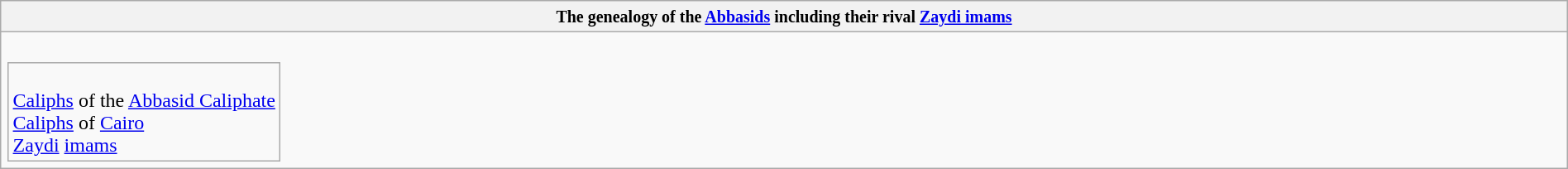<table class="wikitable collapsible collapsed" border="1" style="width:100%; text-align:center;">
<tr>
<th><small>The genealogy of the <a href='#'>Abbasids</a> including their rival <a href='#'>Zaydi imams</a> </small></th>
</tr>
<tr>
<td><br><table - style="vertical-align:top">
<tr>
<td colspan=100% style="text-align:left"><br> <a href='#'>Caliphs</a> of the <a href='#'>Abbasid Caliphate</a><br>
 <a href='#'>Caliphs</a> of <a href='#'>Cairo</a><br>
 <a href='#'>Zaydi</a> <a href='#'>imams</a></td>
</tr>
</table>





































































</td>
</tr>
</table>
